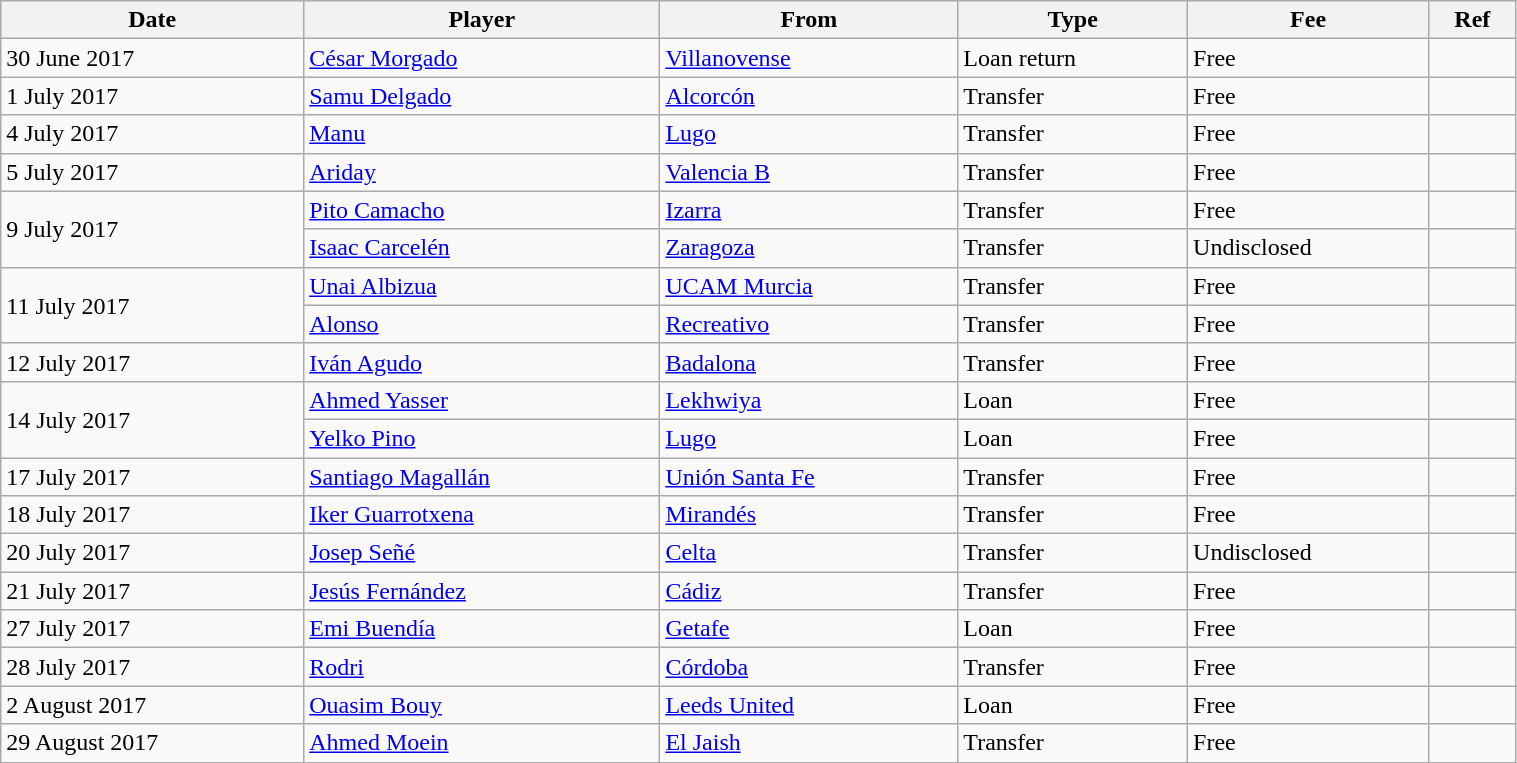<table class="wikitable" style="width:80%;">
<tr>
<th>Date</th>
<th>Player</th>
<th>From</th>
<th>Type</th>
<th>Fee</th>
<th>Ref</th>
</tr>
<tr>
<td>30 June 2017</td>
<td> <a href='#'>César Morgado</a></td>
<td> <a href='#'>Villanovense</a></td>
<td>Loan return</td>
<td>Free</td>
<td></td>
</tr>
<tr>
<td>1 July 2017</td>
<td> <a href='#'>Samu Delgado</a></td>
<td> <a href='#'>Alcorcón</a></td>
<td>Transfer</td>
<td>Free</td>
<td></td>
</tr>
<tr>
<td>4 July 2017</td>
<td> <a href='#'>Manu</a></td>
<td> <a href='#'>Lugo</a></td>
<td>Transfer</td>
<td>Free</td>
<td></td>
</tr>
<tr>
<td>5 July 2017</td>
<td> <a href='#'>Ariday</a></td>
<td> <a href='#'>Valencia B</a></td>
<td>Transfer</td>
<td>Free</td>
<td></td>
</tr>
<tr>
<td rowspan="2">9 July 2017</td>
<td> <a href='#'>Pito Camacho</a></td>
<td> <a href='#'>Izarra</a></td>
<td>Transfer</td>
<td>Free</td>
<td></td>
</tr>
<tr>
<td> <a href='#'>Isaac Carcelén</a></td>
<td> <a href='#'>Zaragoza</a></td>
<td>Transfer</td>
<td>Undisclosed</td>
<td></td>
</tr>
<tr>
<td rowspan="2">11 July 2017</td>
<td> <a href='#'>Unai Albizua</a></td>
<td> <a href='#'>UCAM Murcia</a></td>
<td>Transfer</td>
<td>Free</td>
<td></td>
</tr>
<tr>
<td> <a href='#'>Alonso</a></td>
<td> <a href='#'>Recreativo</a></td>
<td>Transfer</td>
<td>Free</td>
<td></td>
</tr>
<tr>
<td>12 July 2017</td>
<td> <a href='#'>Iván Agudo</a></td>
<td> <a href='#'>Badalona</a></td>
<td>Transfer</td>
<td>Free</td>
<td></td>
</tr>
<tr>
<td rowspan="2">14 July 2017</td>
<td> <a href='#'>Ahmed Yasser</a></td>
<td> <a href='#'>Lekhwiya</a></td>
<td>Loan</td>
<td>Free</td>
<td></td>
</tr>
<tr>
<td> <a href='#'>Yelko Pino</a></td>
<td> <a href='#'>Lugo</a></td>
<td>Loan</td>
<td>Free</td>
<td></td>
</tr>
<tr>
<td>17 July 2017</td>
<td> <a href='#'>Santiago Magallán</a></td>
<td> <a href='#'>Unión Santa Fe</a></td>
<td>Transfer</td>
<td>Free</td>
<td></td>
</tr>
<tr>
<td>18 July 2017</td>
<td> <a href='#'>Iker Guarrotxena</a></td>
<td> <a href='#'>Mirandés</a></td>
<td>Transfer</td>
<td>Free</td>
<td></td>
</tr>
<tr>
<td>20 July 2017</td>
<td> <a href='#'>Josep Señé</a></td>
<td> <a href='#'>Celta</a></td>
<td>Transfer</td>
<td>Undisclosed</td>
<td></td>
</tr>
<tr>
<td>21 July 2017</td>
<td> <a href='#'>Jesús Fernández</a></td>
<td> <a href='#'>Cádiz</a></td>
<td>Transfer</td>
<td>Free</td>
<td></td>
</tr>
<tr>
<td>27 July 2017</td>
<td> <a href='#'>Emi Buendía</a></td>
<td> <a href='#'>Getafe</a></td>
<td>Loan</td>
<td>Free</td>
<td></td>
</tr>
<tr>
<td>28 July 2017</td>
<td> <a href='#'>Rodri</a></td>
<td> <a href='#'>Córdoba</a></td>
<td>Transfer</td>
<td>Free</td>
<td></td>
</tr>
<tr>
<td>2 August 2017</td>
<td> <a href='#'>Ouasim Bouy</a></td>
<td> <a href='#'>Leeds United</a></td>
<td>Loan</td>
<td>Free</td>
<td></td>
</tr>
<tr>
<td>29 August 2017</td>
<td> <a href='#'>Ahmed Moein</a></td>
<td> <a href='#'>El Jaish</a></td>
<td>Transfer</td>
<td>Free</td>
<td></td>
</tr>
</table>
